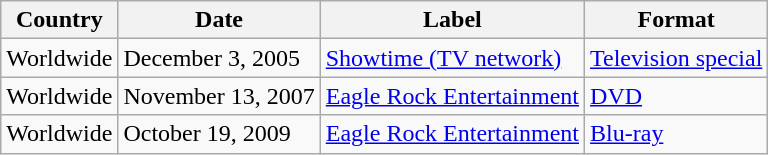<table class="wikitable">
<tr>
<th>Country</th>
<th>Date</th>
<th>Label</th>
<th>Format</th>
</tr>
<tr>
<td>Worldwide</td>
<td>December 3, 2005</td>
<td><a href='#'>Showtime (TV network)</a></td>
<td><a href='#'>Television special</a></td>
</tr>
<tr>
<td>Worldwide</td>
<td>November 13, 2007</td>
<td><a href='#'>Eagle Rock Entertainment</a></td>
<td><a href='#'>DVD</a></td>
</tr>
<tr>
<td>Worldwide</td>
<td>October 19, 2009</td>
<td><a href='#'>Eagle Rock Entertainment</a></td>
<td><a href='#'>Blu-ray</a></td>
</tr>
</table>
